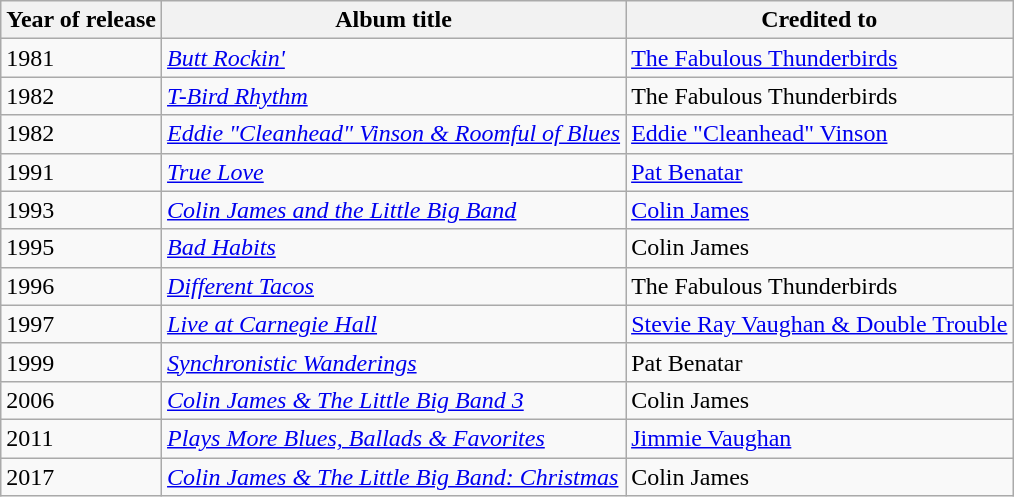<table class="wikitable sortable">
<tr>
<th>Year of release</th>
<th>Album title</th>
<th>Credited to</th>
</tr>
<tr>
<td>1981</td>
<td><em><a href='#'>Butt Rockin'</a></em></td>
<td><a href='#'>The Fabulous Thunderbirds</a></td>
</tr>
<tr>
<td>1982</td>
<td><em><a href='#'>T-Bird Rhythm</a></em></td>
<td>The Fabulous Thunderbirds</td>
</tr>
<tr>
<td>1982</td>
<td><em><a href='#'>Eddie "Cleanhead" Vinson & Roomful of Blues</a></em></td>
<td><a href='#'>Eddie "Cleanhead" Vinson</a></td>
</tr>
<tr>
<td>1991</td>
<td><em><a href='#'>True Love</a></em></td>
<td><a href='#'>Pat Benatar</a></td>
</tr>
<tr>
<td>1993</td>
<td><em><a href='#'>Colin James and the Little Big Band</a></em></td>
<td><a href='#'>Colin James</a></td>
</tr>
<tr>
<td>1995</td>
<td><em><a href='#'>Bad Habits</a></em></td>
<td>Colin James</td>
</tr>
<tr>
<td>1996</td>
<td><em><a href='#'>Different Tacos</a></em></td>
<td>The Fabulous Thunderbirds</td>
</tr>
<tr>
<td>1997</td>
<td><em><a href='#'>Live at Carnegie Hall</a></em></td>
<td><a href='#'>Stevie Ray Vaughan & Double Trouble</a></td>
</tr>
<tr>
<td>1999</td>
<td><em><a href='#'>Synchronistic Wanderings</a></em></td>
<td>Pat Benatar</td>
</tr>
<tr>
<td>2006</td>
<td><em><a href='#'>Colin James & The Little Big Band 3</a></em></td>
<td>Colin James</td>
</tr>
<tr>
<td>2011</td>
<td><em><a href='#'>Plays More Blues, Ballads & Favorites</a></em></td>
<td><a href='#'>Jimmie Vaughan</a></td>
</tr>
<tr>
<td>2017</td>
<td><em><a href='#'>Colin James & The Little Big Band: Christmas</a></em></td>
<td>Colin James</td>
</tr>
</table>
